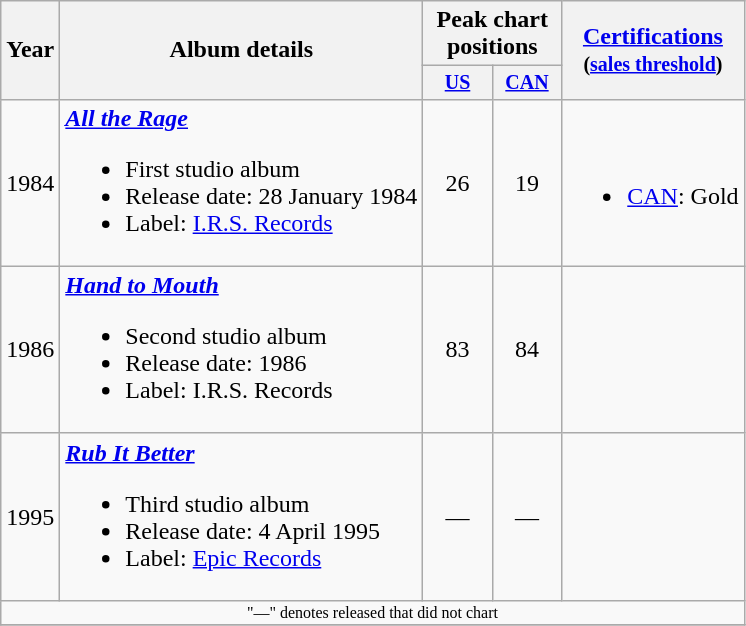<table class="wikitable" style="text-align:center;">
<tr>
<th rowspan="2">Year</th>
<th rowspan="2">Album details</th>
<th colspan="2">Peak chart<br>positions</th>
<th rowspan="2"><a href='#'>Certifications</a><br><small>(<a href='#'>sales threshold</a>)</small></th>
</tr>
<tr style="font-size:smaller;">
<th width="40"><a href='#'>US</a><br></th>
<th width="40"><a href='#'>CAN</a><br></th>
</tr>
<tr>
<td>1984</td>
<td align="left"><strong><em><a href='#'>All the Rage</a></em></strong><br><ul><li>First studio album</li><li>Release date: 28 January 1984</li><li>Label: <a href='#'>I.R.S. Records</a></li></ul></td>
<td>26</td>
<td>19</td>
<td align="left"><br><ul><li><a href='#'>CAN</a>: Gold</li></ul></td>
</tr>
<tr>
<td>1986</td>
<td align="left"><strong><em><a href='#'>Hand to Mouth</a></em></strong><br><ul><li>Second studio album</li><li>Release date: 1986</li><li>Label: I.R.S. Records</li></ul></td>
<td>83</td>
<td>84</td>
<td></td>
</tr>
<tr>
<td>1995</td>
<td align="left"><strong><em><a href='#'>Rub It Better</a></em></strong><br><ul><li>Third studio album</li><li>Release date: 4 April 1995</li><li>Label: <a href='#'>Epic Records</a></li></ul></td>
<td>—</td>
<td>—</td>
<td></td>
</tr>
<tr>
<td colspan="10" style="font-size:8pt">"—" denotes released that did not chart</td>
</tr>
<tr>
</tr>
</table>
